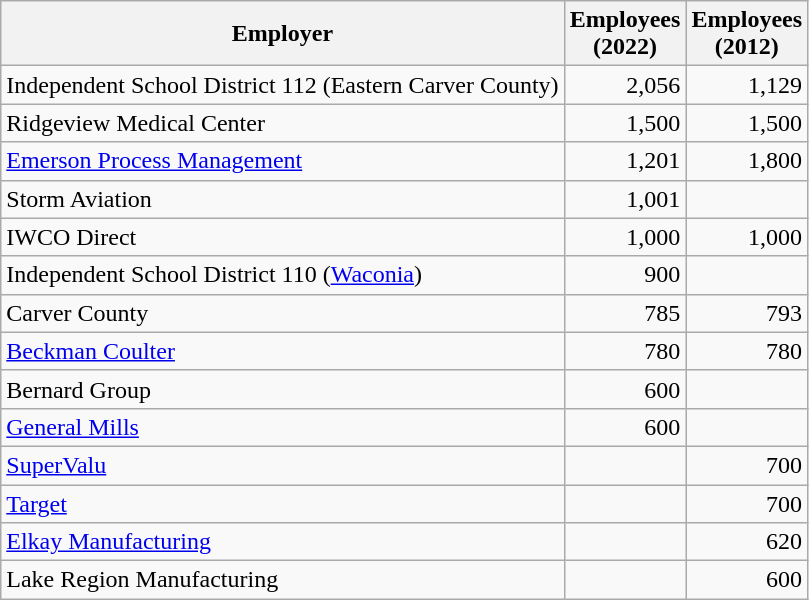<table class="wikitable sortable">
<tr>
<th>Employer</th>
<th>Employees<br>(2022)</th>
<th>Employees<br>(2012)</th>
</tr>
<tr>
<td>Independent School District 112 (Eastern Carver County)</td>
<td align=right>2,056</td>
<td align=right>1,129</td>
</tr>
<tr>
<td>Ridgeview Medical Center</td>
<td align=right>1,500</td>
<td align=right>1,500</td>
</tr>
<tr>
<td><a href='#'>Emerson Process Management</a></td>
<td align=right>1,201</td>
<td align=right>1,800</td>
</tr>
<tr>
<td>Storm Aviation</td>
<td align=right>1,001</td>
<td align=right></td>
</tr>
<tr>
<td>IWCO Direct</td>
<td align=right>1,000</td>
<td align=right>1,000</td>
</tr>
<tr>
<td>Independent School District 110 (<a href='#'>Waconia</a>)</td>
<td align=right>900</td>
<td align=right></td>
</tr>
<tr>
<td>Carver County</td>
<td align=right>785</td>
<td align=right>793</td>
</tr>
<tr>
<td><a href='#'>Beckman Coulter</a></td>
<td align=right>780</td>
<td align=right>780</td>
</tr>
<tr>
<td>Bernard Group</td>
<td align=right>600</td>
<td align=right></td>
</tr>
<tr>
<td><a href='#'>General Mills</a></td>
<td align=right>600</td>
<td align=right></td>
</tr>
<tr>
<td><a href='#'>SuperValu</a></td>
<td align=right></td>
<td align=right>700</td>
</tr>
<tr>
<td><a href='#'>Target</a></td>
<td align=right></td>
<td align=right>700</td>
</tr>
<tr>
<td><a href='#'>Elkay Manufacturing</a></td>
<td align=right></td>
<td align=right>620</td>
</tr>
<tr>
<td>Lake Region Manufacturing</td>
<td align=right></td>
<td align=right>600</td>
</tr>
</table>
